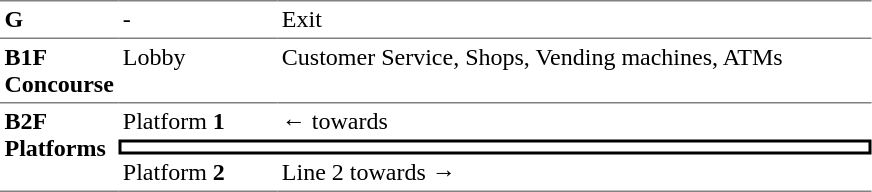<table table border=0 cellspacing=0 cellpadding=3>
<tr>
<td style="border-top:solid 1px gray;" width=50 valign=top><strong>G</strong></td>
<td style="border-top:solid 1px gray;" width=100 valign=top>-</td>
<td style="border-top:solid 1px gray;" width=390 valign=top>Exit</td>
</tr>
<tr>
<td style="border-bottom:solid 1px gray; border-top:solid 1px gray;" valign=top width=50><strong>B1F<br>Concourse</strong></td>
<td style="border-bottom:solid 1px gray; border-top:solid 1px gray;" valign=top width=100>Lobby</td>
<td style="border-bottom:solid 1px gray; border-top:solid 1px gray;" valign=top width=390>Customer Service, Shops, Vending machines, ATMs</td>
</tr>
<tr>
<td style="border-bottom:solid 1px gray;" rowspan="3" valign=top><strong>B2F<br>Platforms</strong></td>
<td>Platform <strong>1</strong></td>
<td>←  towards  </td>
</tr>
<tr>
<td style="border-right:solid 2px black;border-left:solid 2px black;border-top:solid 2px black;border-bottom:solid 2px black;text-align:center;" colspan=2></td>
</tr>
<tr>
<td style="border-bottom:solid 1px gray;">Platform <strong>2</strong></td>
<td style="border-bottom:solid 1px gray;">  Line 2 towards   →</td>
</tr>
</table>
